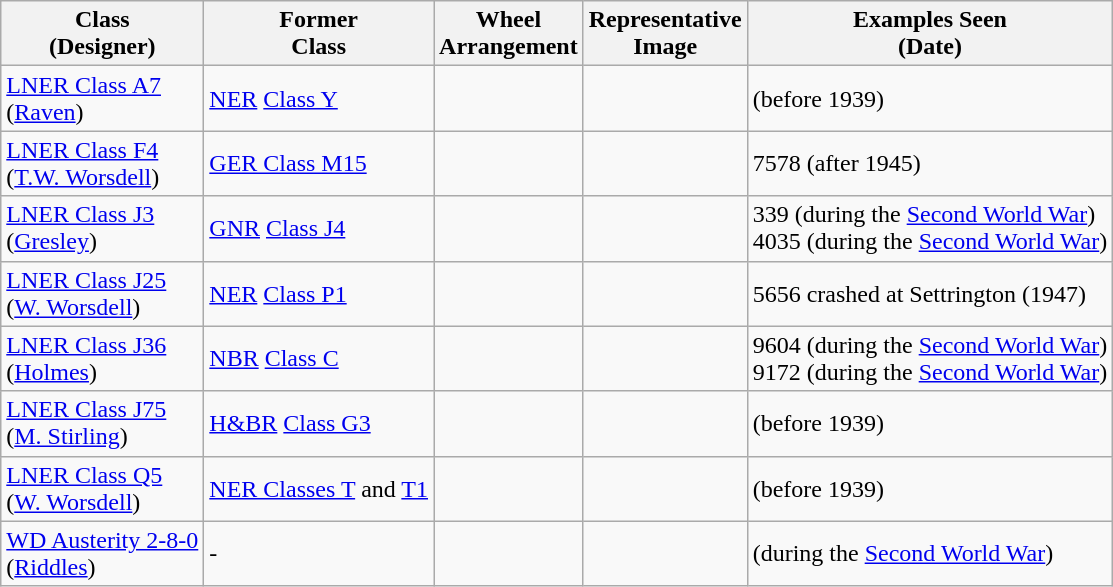<table class="wikitable">
<tr>
<th>Class<br>(Designer)</th>
<th>Former<br>Class</th>
<th>Wheel<br>Arrangement</th>
<th>Representative<br>Image</th>
<th>Examples Seen<br>(Date)</th>
</tr>
<tr>
<td><a href='#'>LNER Class A7</a><br>(<a href='#'>Raven</a>)</td>
<td><a href='#'>NER</a> <a href='#'>Class Y</a></td>
<td></td>
<td></td>
<td>(before 1939)</td>
</tr>
<tr>
<td><a href='#'>LNER Class F4</a> <br>(<a href='#'>T.W. Worsdell</a>)</td>
<td><a href='#'>GER Class M15</a></td>
<td></td>
<td></td>
<td>7578 (after 1945)</td>
</tr>
<tr>
<td><a href='#'>LNER Class J3</a> <br>(<a href='#'>Gresley</a>)</td>
<td><a href='#'>GNR</a> <a href='#'>Class J4</a></td>
<td></td>
<td></td>
<td>339 (during the <a href='#'>Second World War</a>)<br>4035 (during the <a href='#'>Second World War</a>)</td>
</tr>
<tr>
<td><a href='#'>LNER Class J25</a><br>(<a href='#'>W. Worsdell</a>)</td>
<td><a href='#'>NER</a> <a href='#'>Class P1</a></td>
<td></td>
<td></td>
<td>5656 crashed at Settrington (1947)</td>
</tr>
<tr>
<td><a href='#'>LNER Class J36</a><br>(<a href='#'>Holmes</a>)</td>
<td><a href='#'>NBR</a> <a href='#'>Class C</a></td>
<td></td>
<td></td>
<td>9604 (during the <a href='#'>Second World War</a>)<br>9172 (during the <a href='#'>Second World War</a>)</td>
</tr>
<tr>
<td><a href='#'>LNER Class J75</a> <br>(<a href='#'>M. Stirling</a>)</td>
<td><a href='#'>H&BR</a> <a href='#'>Class G3</a></td>
<td></td>
<td></td>
<td>(before 1939)</td>
</tr>
<tr>
<td><a href='#'>LNER Class Q5</a><br>(<a href='#'>W. Worsdell</a>)</td>
<td><a href='#'>NER Classes T</a> and <a href='#'>T1</a></td>
<td></td>
<td></td>
<td>(before 1939)</td>
</tr>
<tr>
<td><a href='#'>WD Austerity 2-8-0</a><br>(<a href='#'>Riddles</a>)</td>
<td>-</td>
<td></td>
<td></td>
<td>(during the <a href='#'>Second World War</a>)</td>
</tr>
</table>
